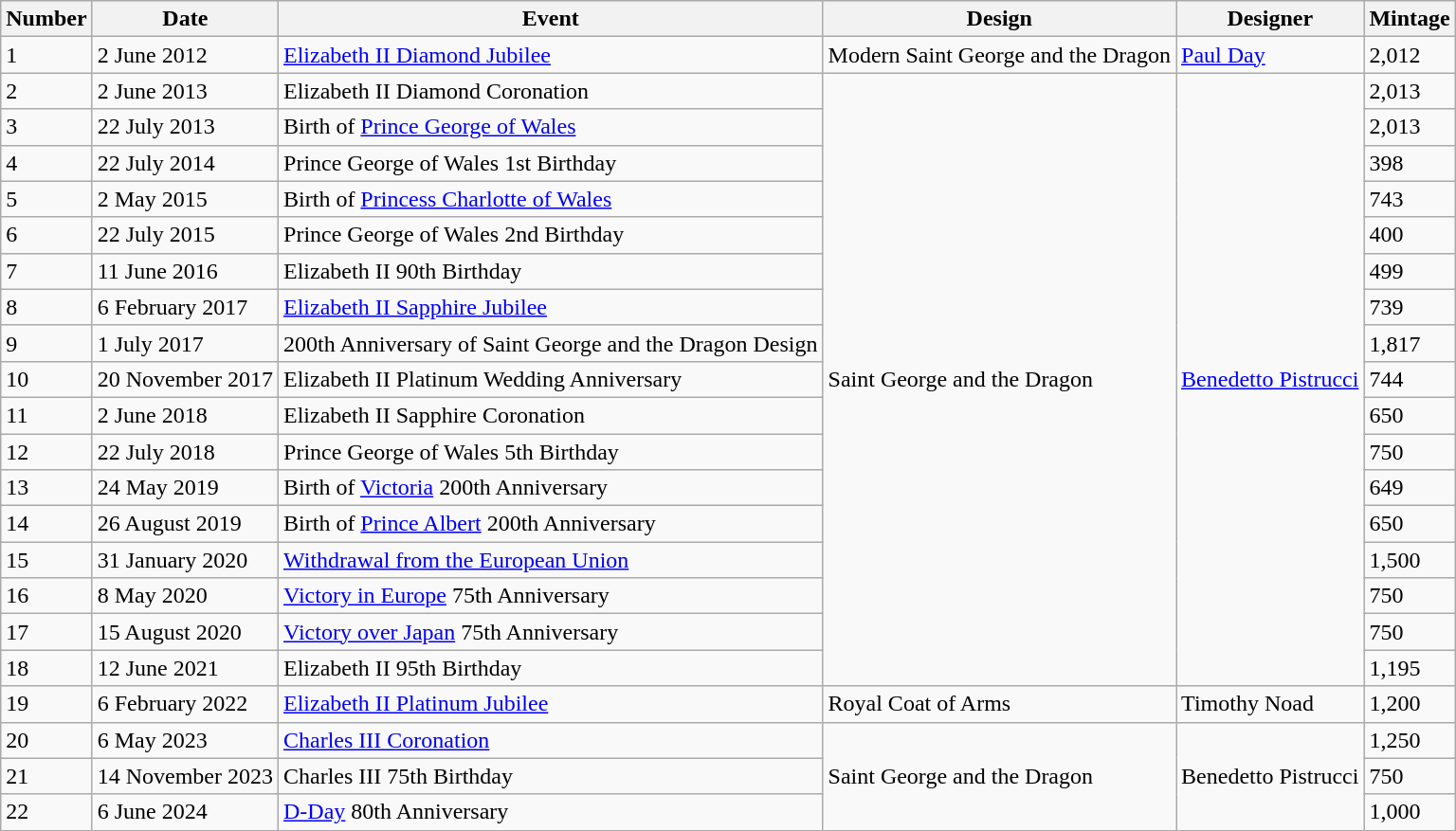<table class="wikitable">
<tr>
<th>Number</th>
<th>Date</th>
<th>Event</th>
<th>Design</th>
<th>Designer</th>
<th>Mintage</th>
</tr>
<tr>
<td>1</td>
<td>2 June 2012</td>
<td><a href='#'>Elizabeth II Diamond Jubilee</a></td>
<td>Modern Saint George and the Dragon</td>
<td><a href='#'>Paul Day</a></td>
<td>2,012</td>
</tr>
<tr>
<td>2</td>
<td>2 June 2013</td>
<td>Elizabeth II Diamond Coronation</td>
<td rowspan="17">Saint George and the Dragon</td>
<td rowspan="17"><a href='#'>Benedetto Pistrucci</a></td>
<td>2,013</td>
</tr>
<tr>
<td>3</td>
<td>22 July 2013</td>
<td>Birth of <a href='#'>Prince George of Wales</a></td>
<td>2,013</td>
</tr>
<tr>
<td>4</td>
<td>22 July 2014</td>
<td>Prince George of Wales 1st Birthday</td>
<td>398</td>
</tr>
<tr>
<td>5</td>
<td>2 May 2015</td>
<td>Birth of <a href='#'>Princess Charlotte of Wales</a></td>
<td>743</td>
</tr>
<tr>
<td>6</td>
<td>22 July 2015</td>
<td>Prince George of Wales 2nd Birthday</td>
<td>400</td>
</tr>
<tr>
<td>7</td>
<td>11 June 2016</td>
<td>Elizabeth II 90th Birthday</td>
<td>499</td>
</tr>
<tr>
<td>8</td>
<td>6 February 2017</td>
<td><a href='#'>Elizabeth II Sapphire Jubilee</a></td>
<td>739</td>
</tr>
<tr>
<td>9</td>
<td>1 July 2017</td>
<td>200th Anniversary of Saint George and the Dragon Design</td>
<td>1,817</td>
</tr>
<tr>
<td>10</td>
<td>20 November 2017</td>
<td>Elizabeth II Platinum Wedding Anniversary</td>
<td>744</td>
</tr>
<tr>
<td>11</td>
<td>2 June 2018</td>
<td>Elizabeth II Sapphire Coronation</td>
<td>650</td>
</tr>
<tr>
<td>12</td>
<td>22 July 2018</td>
<td>Prince George of Wales 5th Birthday</td>
<td>750</td>
</tr>
<tr>
<td>13</td>
<td>24 May 2019</td>
<td>Birth of <a href='#'>Victoria</a> 200th Anniversary</td>
<td>649</td>
</tr>
<tr>
<td>14</td>
<td>26 August 2019</td>
<td>Birth of <a href='#'>Prince Albert</a> 200th Anniversary</td>
<td>650</td>
</tr>
<tr>
<td>15</td>
<td>31 January 2020</td>
<td><a href='#'>Withdrawal from the European Union</a></td>
<td>1,500</td>
</tr>
<tr>
<td>16</td>
<td>8 May 2020</td>
<td><a href='#'>Victory in Europe</a> 75th Anniversary</td>
<td>750</td>
</tr>
<tr>
<td>17</td>
<td>15 August 2020</td>
<td><a href='#'>Victory over Japan</a> 75th Anniversary</td>
<td>750</td>
</tr>
<tr>
<td>18</td>
<td>12 June 2021</td>
<td>Elizabeth II 95th Birthday</td>
<td>1,195</td>
</tr>
<tr>
<td>19</td>
<td>6 February 2022</td>
<td><a href='#'>Elizabeth II Platinum Jubilee</a></td>
<td>Royal Coat of Arms</td>
<td>Timothy Noad</td>
<td>1,200</td>
</tr>
<tr>
<td>20</td>
<td>6 May 2023</td>
<td><a href='#'>Charles III Coronation</a></td>
<td rowspan="3">Saint George and the Dragon</td>
<td rowspan="3">Benedetto Pistrucci</td>
<td>1,250</td>
</tr>
<tr>
<td>21</td>
<td>14 November 2023</td>
<td>Charles III 75th Birthday</td>
<td>750</td>
</tr>
<tr>
<td>22</td>
<td>6 June 2024</td>
<td><a href='#'>D-Day</a> 80th Anniversary</td>
<td>1,000</td>
</tr>
</table>
